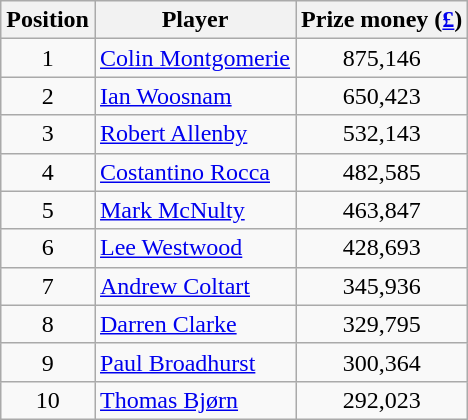<table class="wikitable">
<tr>
<th>Position</th>
<th>Player</th>
<th>Prize money (<a href='#'>£</a>)</th>
</tr>
<tr>
<td align=center>1</td>
<td> <a href='#'>Colin Montgomerie</a></td>
<td align=center>875,146</td>
</tr>
<tr>
<td align=center>2</td>
<td> <a href='#'>Ian Woosnam</a></td>
<td align=center>650,423</td>
</tr>
<tr>
<td align=center>3</td>
<td> <a href='#'>Robert Allenby</a></td>
<td align=center>532,143</td>
</tr>
<tr>
<td align=center>4</td>
<td> <a href='#'>Costantino Rocca</a></td>
<td align=center>482,585</td>
</tr>
<tr>
<td align=center>5</td>
<td> <a href='#'>Mark McNulty</a></td>
<td align=center>463,847</td>
</tr>
<tr>
<td align=center>6</td>
<td> <a href='#'>Lee Westwood</a></td>
<td align=center>428,693</td>
</tr>
<tr>
<td align=center>7</td>
<td> <a href='#'>Andrew Coltart</a></td>
<td align=center>345,936</td>
</tr>
<tr>
<td align=center>8</td>
<td> <a href='#'>Darren Clarke</a></td>
<td align=center>329,795</td>
</tr>
<tr>
<td align=center>9</td>
<td> <a href='#'>Paul Broadhurst</a></td>
<td align=center>300,364</td>
</tr>
<tr>
<td align=center>10</td>
<td> <a href='#'>Thomas Bjørn</a></td>
<td align=center>292,023</td>
</tr>
</table>
